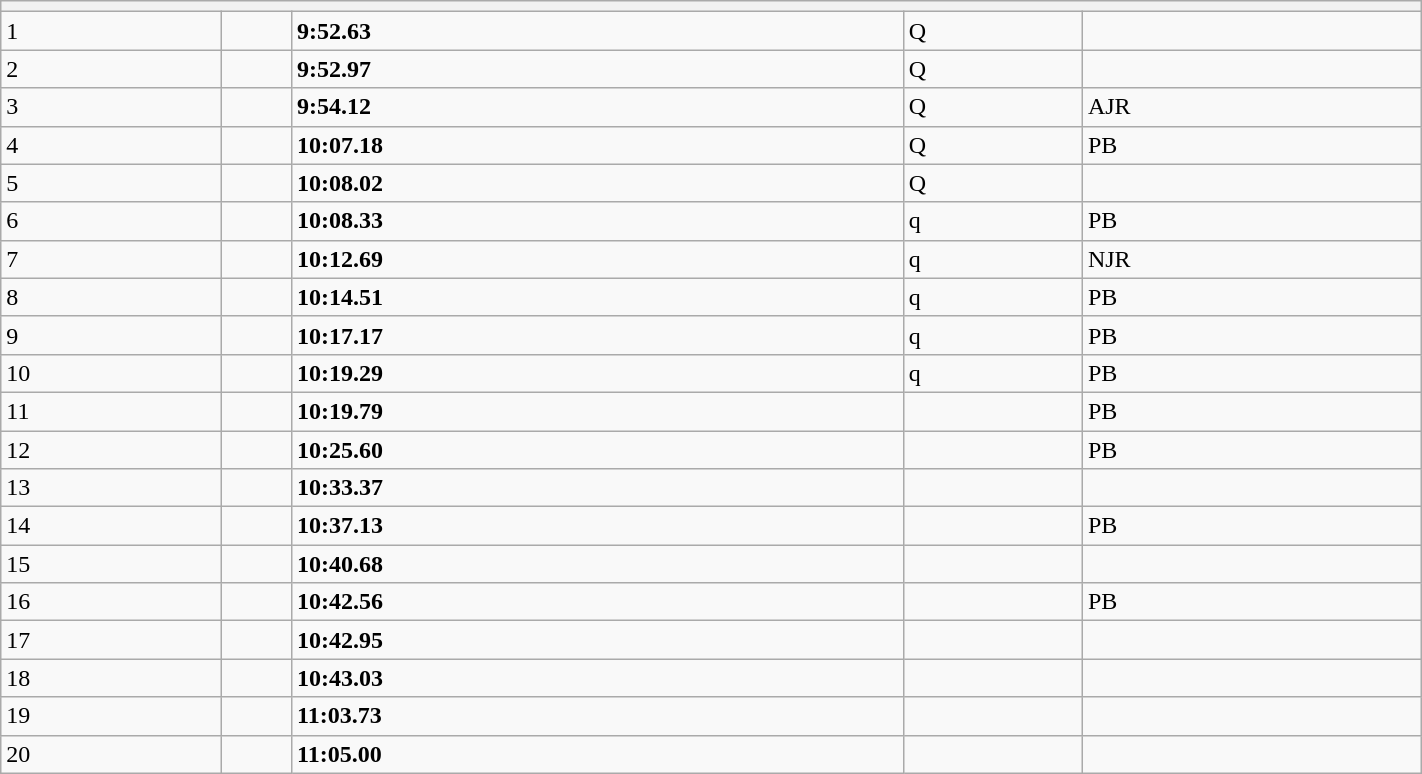<table class="wikitable" width=75%>
<tr>
<th colspan="5"></th>
</tr>
<tr>
<td>1</td>
<td></td>
<td><strong>9:52.63</strong></td>
<td>Q</td>
<td></td>
</tr>
<tr>
<td>2</td>
<td></td>
<td><strong>9:52.97</strong></td>
<td>Q</td>
<td></td>
</tr>
<tr>
<td>3</td>
<td></td>
<td><strong>9:54.12</strong></td>
<td>Q</td>
<td>AJR</td>
</tr>
<tr>
<td>4</td>
<td></td>
<td><strong>10:07.18</strong></td>
<td>Q</td>
<td>PB</td>
</tr>
<tr>
<td>5</td>
<td></td>
<td><strong>10:08.02</strong></td>
<td>Q</td>
<td></td>
</tr>
<tr>
<td>6</td>
<td></td>
<td><strong>10:08.33</strong></td>
<td>q</td>
<td>PB</td>
</tr>
<tr>
<td>7</td>
<td></td>
<td><strong>10:12.69</strong></td>
<td>q</td>
<td>NJR</td>
</tr>
<tr>
<td>8</td>
<td></td>
<td><strong>10:14.51</strong></td>
<td>q</td>
<td>PB</td>
</tr>
<tr>
<td>9</td>
<td></td>
<td><strong>10:17.17</strong></td>
<td>q</td>
<td>PB</td>
</tr>
<tr>
<td>10</td>
<td></td>
<td><strong>10:19.29</strong></td>
<td>q</td>
<td>PB</td>
</tr>
<tr>
<td>11</td>
<td></td>
<td><strong>10:19.79</strong></td>
<td></td>
<td>PB</td>
</tr>
<tr>
<td>12</td>
<td></td>
<td><strong>10:25.60</strong></td>
<td></td>
<td>PB</td>
</tr>
<tr>
<td>13</td>
<td></td>
<td><strong>10:33.37</strong></td>
<td></td>
<td></td>
</tr>
<tr>
<td>14</td>
<td></td>
<td><strong>10:37.13</strong></td>
<td></td>
<td>PB</td>
</tr>
<tr>
<td>15</td>
<td></td>
<td><strong>10:40.68</strong></td>
<td></td>
<td></td>
</tr>
<tr>
<td>16</td>
<td></td>
<td><strong>10:42.56</strong></td>
<td></td>
<td>PB</td>
</tr>
<tr>
<td>17</td>
<td></td>
<td><strong>10:42.95</strong></td>
<td></td>
<td></td>
</tr>
<tr>
<td>18</td>
<td></td>
<td><strong>10:43.03</strong></td>
<td></td>
<td></td>
</tr>
<tr>
<td>19</td>
<td></td>
<td><strong>11:03.73</strong></td>
<td></td>
<td></td>
</tr>
<tr>
<td>20</td>
<td></td>
<td><strong>11:05.00</strong></td>
<td></td>
<td></td>
</tr>
</table>
